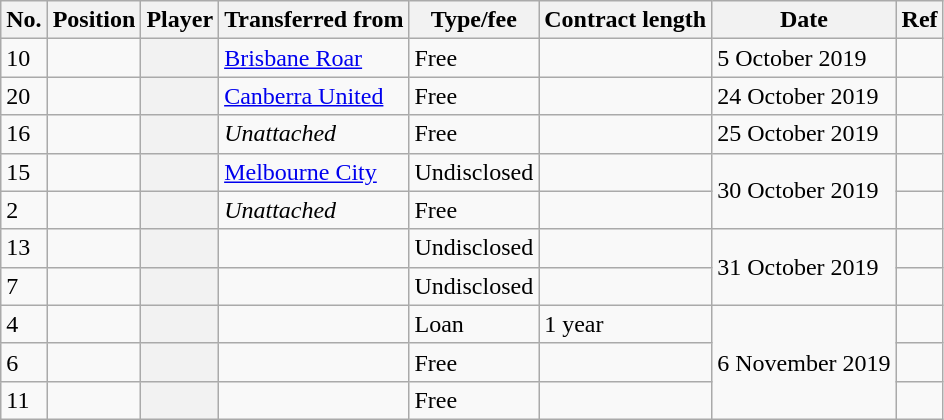<table class="wikitable plainrowheaders sortable" style="text-align:center; text-align:left">
<tr>
<th scope="col">No.</th>
<th scope="col">Position</th>
<th scope="col">Player</th>
<th scope="col">Transferred from</th>
<th scope="col">Type/fee</th>
<th scope="col">Contract length</th>
<th scope="col">Date</th>
<th scope="col" class="unsortable">Ref</th>
</tr>
<tr>
<td>10</td>
<td></td>
<th scope="row"></th>
<td><a href='#'>Brisbane Roar</a></td>
<td>Free</td>
<td></td>
<td>5 October 2019</td>
<td></td>
</tr>
<tr>
<td>20</td>
<td></td>
<th scope="row"></th>
<td><a href='#'>Canberra United</a></td>
<td>Free</td>
<td></td>
<td>24 October 2019</td>
<td></td>
</tr>
<tr>
<td>16</td>
<td></td>
<th scope="row"></th>
<td><em>Unattached</em></td>
<td>Free</td>
<td></td>
<td>25 October 2019</td>
<td></td>
</tr>
<tr>
<td>15</td>
<td></td>
<th scope="row"></th>
<td><a href='#'>Melbourne City</a></td>
<td>Undisclosed</td>
<td></td>
<td rowspan="2">30 October 2019</td>
<td></td>
</tr>
<tr>
<td>2</td>
<td></td>
<th scope="row"></th>
<td><em>Unattached</em></td>
<td>Free</td>
<td></td>
<td></td>
</tr>
<tr>
<td>13</td>
<td></td>
<th scope="row"></th>
<td></td>
<td>Undisclosed</td>
<td></td>
<td rowspan="2">31 October 2019</td>
<td></td>
</tr>
<tr>
<td>7</td>
<td></td>
<th scope="row"></th>
<td></td>
<td>Undisclosed</td>
<td></td>
<td></td>
</tr>
<tr>
<td>4</td>
<td></td>
<th scope="row"></th>
<td></td>
<td>Loan</td>
<td>1 year</td>
<td rowspan="3">6 November 2019</td>
<td></td>
</tr>
<tr>
<td>6</td>
<td></td>
<th scope="row"></th>
<td></td>
<td>Free</td>
<td></td>
<td></td>
</tr>
<tr>
<td>11</td>
<td></td>
<th scope="row"></th>
<td></td>
<td>Free</td>
<td></td>
<td></td>
</tr>
</table>
